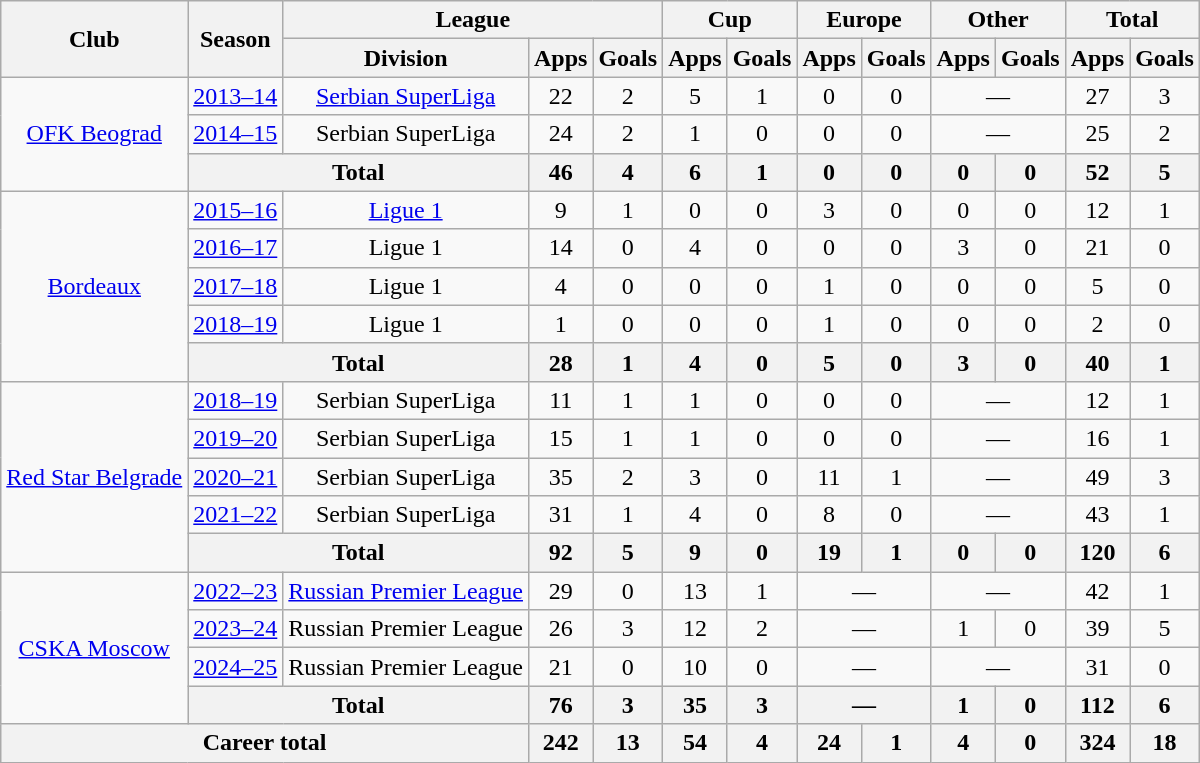<table class="wikitable" style="text-align:center">
<tr>
<th rowspan="2">Club</th>
<th rowspan="2">Season</th>
<th colspan="3">League</th>
<th colspan="2">Cup</th>
<th colspan="2">Europe</th>
<th colspan="2">Other</th>
<th colspan="2">Total</th>
</tr>
<tr>
<th>Division</th>
<th>Apps</th>
<th>Goals</th>
<th>Apps</th>
<th>Goals</th>
<th>Apps</th>
<th>Goals</th>
<th>Apps</th>
<th>Goals</th>
<th>Apps</th>
<th>Goals</th>
</tr>
<tr>
<td rowspan="3"><a href='#'>OFK Beograd</a></td>
<td><a href='#'>2013–14</a></td>
<td><a href='#'>Serbian SuperLiga</a></td>
<td>22</td>
<td>2</td>
<td>5</td>
<td>1</td>
<td>0</td>
<td>0</td>
<td colspan="2">—</td>
<td>27</td>
<td>3</td>
</tr>
<tr>
<td><a href='#'>2014–15</a></td>
<td>Serbian SuperLiga</td>
<td>24</td>
<td>2</td>
<td>1</td>
<td>0</td>
<td>0</td>
<td>0</td>
<td colspan="2">—</td>
<td>25</td>
<td>2</td>
</tr>
<tr>
<th colspan="2">Total</th>
<th>46</th>
<th>4</th>
<th>6</th>
<th>1</th>
<th>0</th>
<th>0</th>
<th>0</th>
<th>0</th>
<th>52</th>
<th>5</th>
</tr>
<tr>
<td rowspan="5"><a href='#'>Bordeaux</a></td>
<td><a href='#'>2015–16</a></td>
<td><a href='#'>Ligue 1</a></td>
<td>9</td>
<td>1</td>
<td>0</td>
<td>0</td>
<td>3</td>
<td>0</td>
<td>0</td>
<td>0</td>
<td>12</td>
<td>1</td>
</tr>
<tr>
<td><a href='#'>2016–17</a></td>
<td>Ligue 1</td>
<td>14</td>
<td>0</td>
<td>4</td>
<td>0</td>
<td>0</td>
<td>0</td>
<td>3</td>
<td>0</td>
<td>21</td>
<td>0</td>
</tr>
<tr>
<td><a href='#'>2017–18</a></td>
<td>Ligue 1</td>
<td>4</td>
<td>0</td>
<td>0</td>
<td>0</td>
<td>1</td>
<td>0</td>
<td>0</td>
<td>0</td>
<td>5</td>
<td>0</td>
</tr>
<tr>
<td><a href='#'>2018–19</a></td>
<td>Ligue 1</td>
<td>1</td>
<td>0</td>
<td>0</td>
<td>0</td>
<td>1</td>
<td>0</td>
<td>0</td>
<td>0</td>
<td>2</td>
<td>0</td>
</tr>
<tr>
<th colspan="2">Total</th>
<th>28</th>
<th>1</th>
<th>4</th>
<th>0</th>
<th>5</th>
<th>0</th>
<th>3</th>
<th>0</th>
<th>40</th>
<th>1</th>
</tr>
<tr>
<td rowspan="5"><a href='#'>Red Star Belgrade</a></td>
<td><a href='#'>2018–19</a></td>
<td>Serbian SuperLiga</td>
<td>11</td>
<td>1</td>
<td>1</td>
<td>0</td>
<td>0</td>
<td>0</td>
<td colspan="2">—</td>
<td>12</td>
<td>1</td>
</tr>
<tr>
<td><a href='#'>2019–20</a></td>
<td>Serbian SuperLiga</td>
<td>15</td>
<td>1</td>
<td>1</td>
<td>0</td>
<td>0</td>
<td>0</td>
<td colspan="2">—</td>
<td>16</td>
<td>1</td>
</tr>
<tr>
<td><a href='#'>2020–21</a></td>
<td>Serbian SuperLiga</td>
<td>35</td>
<td>2</td>
<td>3</td>
<td>0</td>
<td>11</td>
<td>1</td>
<td colspan="2">—</td>
<td>49</td>
<td>3</td>
</tr>
<tr>
<td><a href='#'>2021–22</a></td>
<td>Serbian SuperLiga</td>
<td>31</td>
<td>1</td>
<td>4</td>
<td>0</td>
<td>8</td>
<td>0</td>
<td colspan="2">—</td>
<td>43</td>
<td>1</td>
</tr>
<tr>
<th colspan="2">Total</th>
<th>92</th>
<th>5</th>
<th>9</th>
<th>0</th>
<th>19</th>
<th>1</th>
<th>0</th>
<th>0</th>
<th>120</th>
<th>6</th>
</tr>
<tr>
<td rowspan="4"><a href='#'>CSKA Moscow</a></td>
<td><a href='#'>2022–23</a></td>
<td><a href='#'>Russian Premier League</a></td>
<td>29</td>
<td>0</td>
<td>13</td>
<td>1</td>
<td colspan="2">—</td>
<td colspan="2">—</td>
<td>42</td>
<td>1</td>
</tr>
<tr>
<td><a href='#'>2023–24</a></td>
<td>Russian Premier League</td>
<td>26</td>
<td>3</td>
<td>12</td>
<td>2</td>
<td colspan="2">—</td>
<td>1</td>
<td>0</td>
<td>39</td>
<td>5</td>
</tr>
<tr>
<td><a href='#'>2024–25</a></td>
<td>Russian Premier League</td>
<td>21</td>
<td>0</td>
<td>10</td>
<td>0</td>
<td colspan="2">—</td>
<td colspan="2">—</td>
<td>31</td>
<td>0</td>
</tr>
<tr>
<th colspan="2">Total</th>
<th>76</th>
<th>3</th>
<th>35</th>
<th>3</th>
<th colspan="2">—</th>
<th>1</th>
<th>0</th>
<th>112</th>
<th>6</th>
</tr>
<tr>
<th colspan="3">Career total</th>
<th>242</th>
<th>13</th>
<th>54</th>
<th>4</th>
<th>24</th>
<th>1</th>
<th>4</th>
<th>0</th>
<th>324</th>
<th>18</th>
</tr>
</table>
